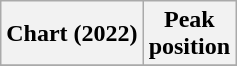<table class="wikitable plainrowheaders plainrowheaders">
<tr>
<th>Chart (2022)</th>
<th>Peak<br>position</th>
</tr>
<tr>
</tr>
</table>
